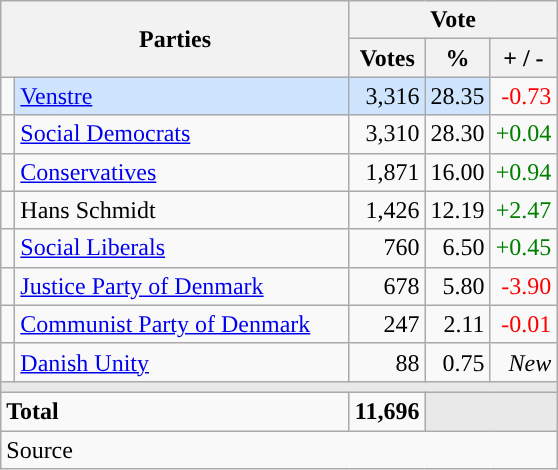<table class="wikitable" style="text-align:right;">
<tr>
<th style="text-align:centre;" rowspan="2" colspan="2" width="225">Parties</th>
<th colspan="3">Vote</th>
</tr>
<tr>
<th width="15">Votes</th>
<th width="15">%</th>
<th width="15">+ / -</th>
</tr>
<tr>
<td width="2" style="color:inherit;background:"></td>
<td bgcolor=#cfe5fe  align="left"><a href='#'>Venstre</a></td>
<td bgcolor=#cfe5fe>3,316</td>
<td bgcolor=#cfe5fe>28.35</td>
<td style=color:red;>-0.73</td>
</tr>
<tr>
<td width="2" style="color:inherit;background:"></td>
<td align="left"><a href='#'>Social Democrats</a></td>
<td>3,310</td>
<td>28.30</td>
<td style=color:green;>+0.04</td>
</tr>
<tr>
<td width="2" style="color:inherit;background:"></td>
<td align="left"><a href='#'>Conservatives</a></td>
<td>1,871</td>
<td>16.00</td>
<td style=color:green;>+0.94</td>
</tr>
<tr>
<td width="2" style="color:inherit;background:"></td>
<td align="left">Hans Schmidt</td>
<td>1,426</td>
<td>12.19</td>
<td style=color:green;>+2.47</td>
</tr>
<tr>
<td width="2" style="color:inherit;background:"></td>
<td align="left"><a href='#'>Social Liberals</a></td>
<td>760</td>
<td>6.50</td>
<td style=color:green;>+0.45</td>
</tr>
<tr>
<td width="2" style="color:inherit;background:"></td>
<td align="left"><a href='#'>Justice Party of Denmark</a></td>
<td>678</td>
<td>5.80</td>
<td style=color:red;>-3.90</td>
</tr>
<tr>
<td width="2" style="color:inherit;background:"></td>
<td align="left"><a href='#'>Communist Party of Denmark</a></td>
<td>247</td>
<td>2.11</td>
<td style=color:red;>-0.01</td>
</tr>
<tr>
<td width="2" style="color:inherit;background:"></td>
<td align="left"><a href='#'>Danish Unity</a></td>
<td>88</td>
<td>0.75</td>
<td><em>New</em></td>
</tr>
<tr>
<td colspan="7" bgcolor="#E9E9E9"></td>
</tr>
<tr>
<td align="left" colspan="2"><strong>Total</strong></td>
<td><strong>11,696</strong></td>
<td bgcolor="#E9E9E9" colspan="2"></td>
</tr>
<tr>
<td align="left" colspan="6">Source</td>
</tr>
</table>
